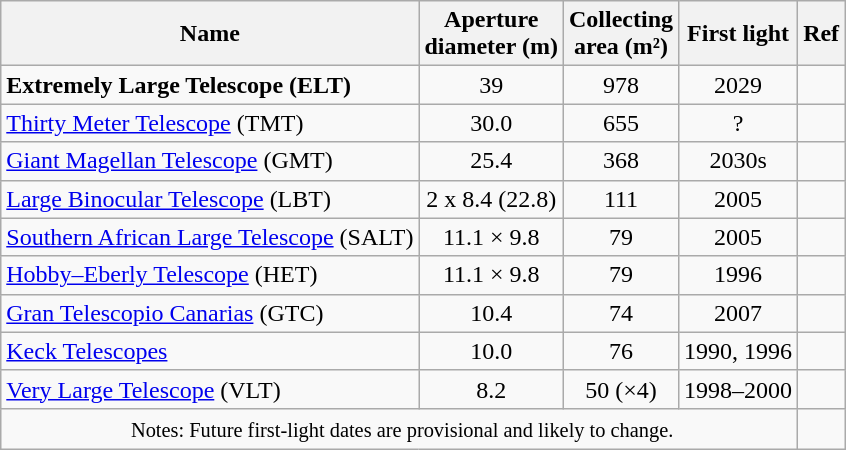<table class="wikitable sortable" style="text-align: center;">
<tr>
<th>Name</th>
<th>Aperture<br>diameter (m)</th>
<th>Collecting<br>area (m²)</th>
<th>First light</th>
<th>Ref</th>
</tr>
<tr>
<td align=left><strong>Extremely Large Telescope (ELT)</strong></td>
<td>39</td>
<td>978</td>
<td>2029</td>
<td></td>
</tr>
<tr>
<td align=left><a href='#'>Thirty Meter Telescope</a> (TMT)</td>
<td>30.0</td>
<td>655</td>
<td>?</td>
<td></td>
</tr>
<tr>
<td align=left><a href='#'>Giant Magellan Telescope</a> (GMT)</td>
<td>25.4</td>
<td>368</td>
<td>2030s</td>
<td></td>
</tr>
<tr>
<td align=left><a href='#'>Large Binocular Telescope</a> (LBT)</td>
<td>2 x 8.4 (22.8)</td>
<td>111</td>
<td>2005</td>
<td></td>
</tr>
<tr>
<td align=left><a href='#'>Southern African Large Telescope</a> (SALT)</td>
<td>11.1 × 9.8</td>
<td>79</td>
<td>2005</td>
<td></td>
</tr>
<tr>
<td align=left><a href='#'>Hobby–Eberly Telescope</a> (HET)</td>
<td>11.1 × 9.8</td>
<td>79</td>
<td>1996</td>
<td></td>
</tr>
<tr>
<td align=left><a href='#'>Gran Telescopio Canarias</a> (GTC)</td>
<td>10.4</td>
<td>74</td>
<td>2007</td>
<td></td>
</tr>
<tr>
<td align=left><a href='#'>Keck Telescopes</a></td>
<td>10.0</td>
<td>76</td>
<td>1990, 1996</td>
<td></td>
</tr>
<tr>
<td align=left><a href='#'>Very Large Telescope</a> (VLT)</td>
<td>8.2</td>
<td>50 (×4)</td>
<td>1998–2000</td>
<td></td>
</tr>
<tr>
<td colspan=4 style="font-size: 0.85em; padding: 6px 0 4px 4px;">Notes: Future first-light dates are provisional and likely to change.</td>
</tr>
</table>
